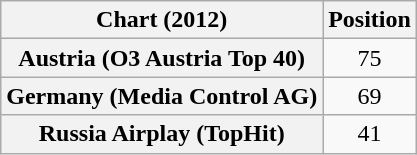<table class="wikitable sortable plainrowheaders" style="text-align:center;">
<tr>
<th scope="col">Chart (2012)</th>
<th scope="col">Position</th>
</tr>
<tr>
<th scope="row">Austria (O3 Austria Top 40)</th>
<td style="text-align:center;">75</td>
</tr>
<tr>
<th scope="row">Germany (Media Control AG)</th>
<td style="text-align:center;">69</td>
</tr>
<tr>
<th scope="row">Russia Airplay (TopHit)</th>
<td>41</td>
</tr>
</table>
